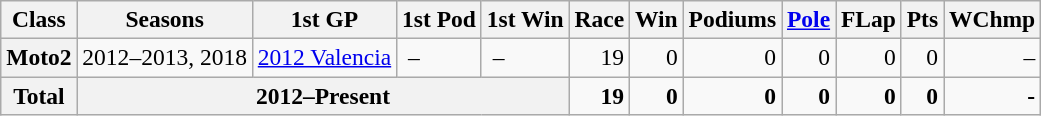<table class="wikitable" style="font-size:98%; text-align:right;">
<tr>
<th>Class</th>
<th>Seasons</th>
<th>1st GP</th>
<th>1st Pod</th>
<th>1st Win</th>
<th>Race</th>
<th>Win</th>
<th>Podiums</th>
<th><a href='#'>Pole</a></th>
<th>FLap</th>
<th>Pts</th>
<th>WChmp</th>
</tr>
<tr>
<th>Moto2</th>
<td>2012–2013, 2018</td>
<td align="left"><a href='#'>2012 Valencia</a></td>
<td align="left"> –</td>
<td align="left"> –</td>
<td>19</td>
<td>0</td>
<td>0</td>
<td>0</td>
<td>0</td>
<td>0</td>
<td> –</td>
</tr>
<tr>
<th>Total</th>
<th colspan=4>2012–Present</th>
<td><strong>19</strong></td>
<td><strong>0</strong></td>
<td><strong>0</strong></td>
<td><strong>0</strong></td>
<td><strong>0</strong></td>
<td><strong>0</strong></td>
<td><strong>-</strong></td>
</tr>
</table>
